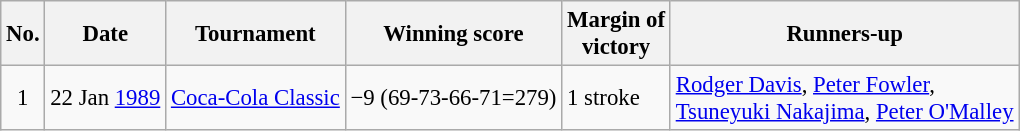<table class="wikitable" style="font-size:95%;">
<tr>
<th>No.</th>
<th>Date</th>
<th>Tournament</th>
<th>Winning score</th>
<th>Margin of<br>victory</th>
<th>Runners-up</th>
</tr>
<tr>
<td align=center>1</td>
<td align=right>22 Jan <a href='#'>1989</a></td>
<td><a href='#'>Coca-Cola Classic</a></td>
<td>−9 (69-73-66-71=279)</td>
<td>1 stroke</td>
<td> <a href='#'>Rodger Davis</a>,  <a href='#'>Peter Fowler</a>,<br> <a href='#'>Tsuneyuki Nakajima</a>,  <a href='#'>Peter O'Malley</a></td>
</tr>
</table>
